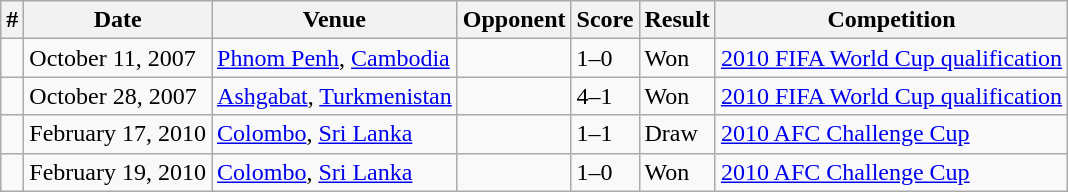<table class="wikitable">
<tr>
<th>#</th>
<th>Date</th>
<th>Venue</th>
<th>Opponent</th>
<th>Score</th>
<th>Result</th>
<th>Competition</th>
</tr>
<tr>
<td></td>
<td>October 11, 2007</td>
<td><a href='#'>Phnom Penh</a>, <a href='#'>Cambodia</a></td>
<td></td>
<td>1–0</td>
<td>Won</td>
<td><a href='#'>2010 FIFA World Cup qualification</a></td>
</tr>
<tr>
<td></td>
<td>October 28, 2007</td>
<td><a href='#'>Ashgabat</a>, <a href='#'>Turkmenistan</a></td>
<td></td>
<td>4–1</td>
<td>Won</td>
<td><a href='#'>2010 FIFA World Cup qualification</a></td>
</tr>
<tr>
<td></td>
<td>February 17, 2010</td>
<td><a href='#'>Colombo</a>, <a href='#'>Sri Lanka</a></td>
<td></td>
<td>1–1</td>
<td>Draw</td>
<td><a href='#'>2010 AFC Challenge Cup</a></td>
</tr>
<tr>
<td></td>
<td>February 19, 2010</td>
<td><a href='#'>Colombo</a>, <a href='#'>Sri Lanka</a></td>
<td></td>
<td>1–0</td>
<td>Won</td>
<td><a href='#'>2010 AFC Challenge Cup</a></td>
</tr>
</table>
